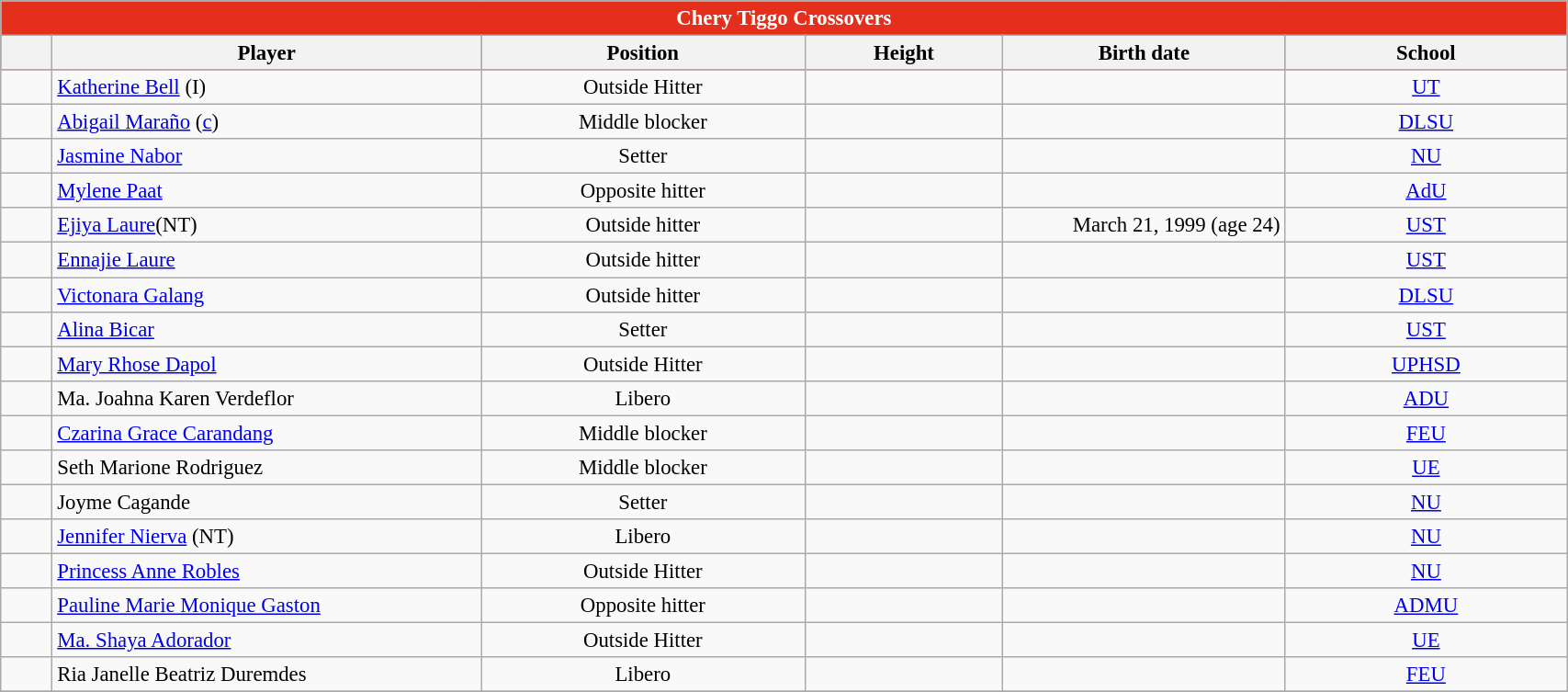<table class="wikitable sortable" style="font-size:95%; text-align:left;">
<tr>
<th colspan="6" style= "background:#E42F1C; color:white; text-align: center"><strong>Chery Tiggo Crossovers</strong></th>
</tr>
<tr style="background:red;">
<th style= "align=center; width:2em;"></th>
<th style= "align=center;width:20em;">Player</th>
<th style= "align=center; width:15em;">Position</th>
<th style= "align=center; width:9em;">Height</th>
<th style= "align=center; width:13em;">Birth date</th>
<th style= "align=center; width:13em;">School</th>
</tr>
<tr align=center>
<td></td>
<td align=left> <a href='#'>Katherine Bell</a> (I)</td>
<td>Outside Hitter</td>
<td></td>
<td align=right></td>
<td><a href='#'>UT</a></td>
</tr>
<tr align=center>
<td></td>
<td align=left> <a href='#'>Abigail Maraño</a> (<a href='#'>c</a>)</td>
<td>Middle blocker</td>
<td></td>
<td align=right></td>
<td><a href='#'>DLSU</a></td>
</tr>
<tr align=center>
<td></td>
<td align=left> <a href='#'>Jasmine Nabor</a></td>
<td>Setter</td>
<td></td>
<td align=right></td>
<td><a href='#'>NU</a></td>
</tr>
<tr align=center>
<td></td>
<td align=left> <a href='#'>Mylene Paat</a></td>
<td>Opposite hitter</td>
<td></td>
<td align=right></td>
<td><a href='#'>AdU</a></td>
</tr>
<tr align=center>
<td></td>
<td align=left> <a href='#'>Ejiya Laure</a>(NT)</td>
<td>Outside hitter</td>
<td></td>
<td align=right>March 21, 1999 (age 24)</td>
<td><a href='#'>UST</a></td>
</tr>
<tr align=center>
<td></td>
<td align=left> <a href='#'>Ennajie Laure</a></td>
<td>Outside hitter</td>
<td></td>
<td align=right></td>
<td><a href='#'>UST</a></td>
</tr>
<tr align=center>
<td></td>
<td align=left> <a href='#'>Victonara Galang</a></td>
<td>Outside hitter</td>
<td></td>
<td align=right></td>
<td><a href='#'>DLSU</a></td>
</tr>
<tr align=center>
<td></td>
<td align=left> <a href='#'>Alina Bicar</a></td>
<td>Setter</td>
<td></td>
<td align=right></td>
<td><a href='#'>UST</a></td>
</tr>
<tr align=center>
<td></td>
<td align="left"> <a href='#'>Mary Rhose Dapol</a></td>
<td>Outside Hitter</td>
<td></td>
<td align=right></td>
<td><a href='#'>UPHSD</a></td>
</tr>
<tr align=center>
<td></td>
<td align="left"> Ma. Joahna Karen Verdeflor</td>
<td>Libero</td>
<td></td>
<td align=right></td>
<td><a href='#'>ADU</a></td>
</tr>
<tr align=center>
<td></td>
<td align=left> <a href='#'>Czarina Grace Carandang</a></td>
<td>Middle blocker</td>
<td></td>
<td align=right></td>
<td><a href='#'>FEU</a></td>
</tr>
<tr align=center>
<td></td>
<td align=left> Seth Marione Rodriguez</td>
<td>Middle blocker</td>
<td></td>
<td align=right></td>
<td><a href='#'>UE</a></td>
</tr>
<tr align=center>
<td></td>
<td align=left> Joyme Cagande</td>
<td>Setter</td>
<td></td>
<td align=right></td>
<td><a href='#'>NU</a></td>
</tr>
<tr align=center>
<td></td>
<td align=left> <a href='#'>Jennifer Nierva</a> (NT)</td>
<td>Libero</td>
<td></td>
<td align=right></td>
<td><a href='#'>NU</a></td>
</tr>
<tr align=center>
<td></td>
<td align=left> <a href='#'>Princess Anne Robles</a></td>
<td>Outside Hitter</td>
<td></td>
<td align=right></td>
<td><a href='#'>NU</a></td>
</tr>
<tr align=center>
<td></td>
<td align=left> <a href='#'>Pauline Marie Monique Gaston</a></td>
<td>Opposite hitter</td>
<td></td>
<td align=right></td>
<td><a href='#'>ADMU</a></td>
</tr>
<tr align=center>
<td></td>
<td align=left> <a href='#'>Ma. Shaya Adorador</a></td>
<td>Outside Hitter</td>
<td></td>
<td align=right></td>
<td><a href='#'>UE</a></td>
</tr>
<tr align=center>
<td></td>
<td align=left> Ria Janelle Beatriz Duremdes</td>
<td>Libero</td>
<td></td>
<td align=right></td>
<td><a href='#'>FEU</a></td>
</tr>
<tr align=center>
</tr>
</table>
